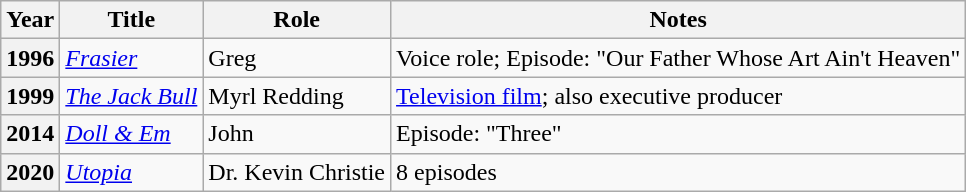<table class="wikitable plainrowheaders sortable" style="margin-right: 0;">
<tr>
<th scope="col">Year</th>
<th scope="col">Title</th>
<th scope="col">Role</th>
<th scope="col" class="unsortable">Notes</th>
</tr>
<tr>
<th scope="row">1996</th>
<td><em><a href='#'>Frasier</a></em></td>
<td>Greg</td>
<td>Voice role; Episode: "Our Father Whose Art Ain't Heaven"</td>
</tr>
<tr>
<th scope="row">1999</th>
<td><em><a href='#'>The Jack Bull</a></em></td>
<td>Myrl Redding</td>
<td><a href='#'>Television film</a>; also executive producer</td>
</tr>
<tr>
<th scope="row">2014</th>
<td><em><a href='#'>Doll & Em</a></em></td>
<td>John</td>
<td>Episode: "Three"</td>
</tr>
<tr>
<th scope="row">2020</th>
<td><em><a href='#'>Utopia</a></em></td>
<td>Dr. Kevin Christie</td>
<td>8 episodes</td>
</tr>
</table>
